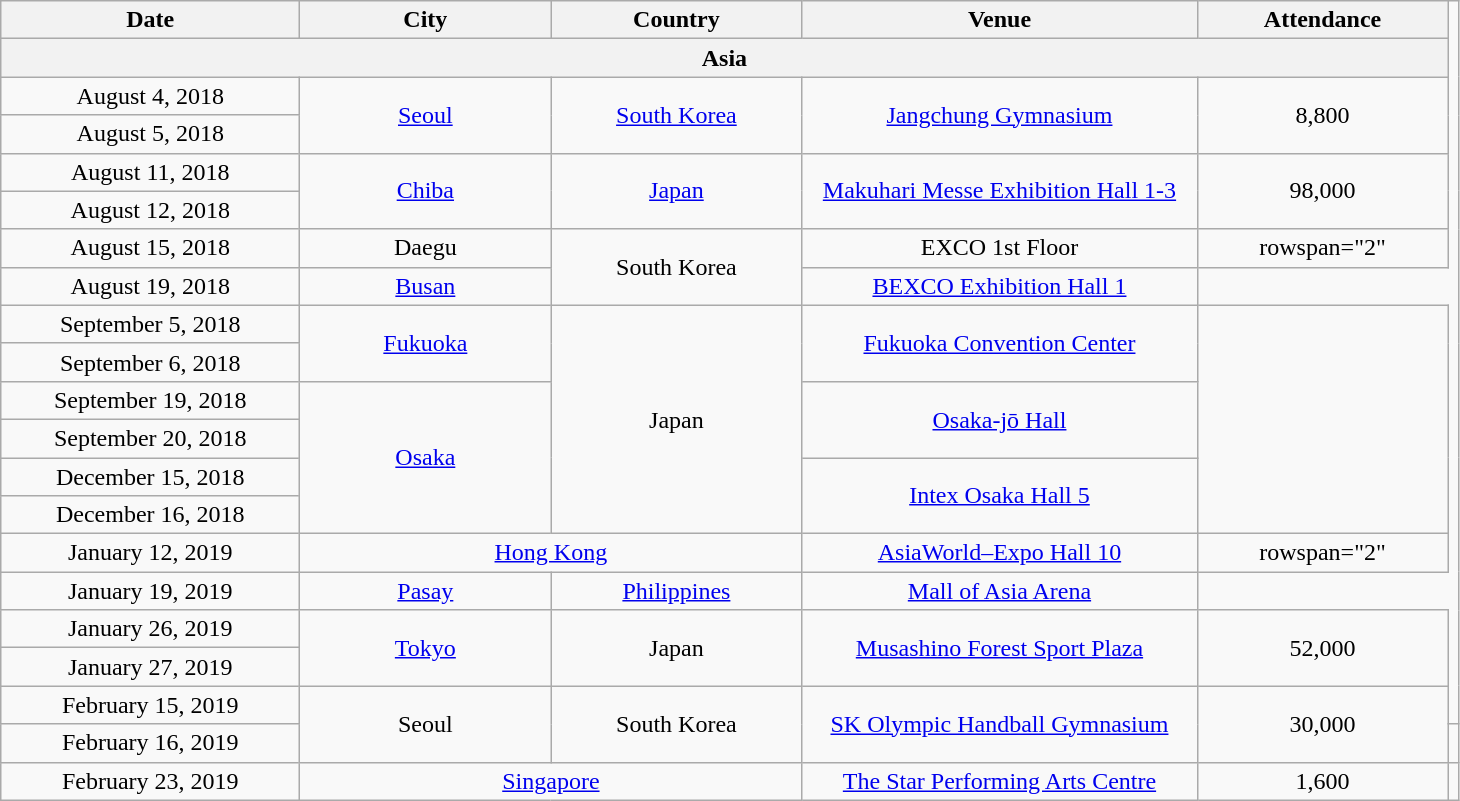<table class="wikitable" style="text-align:center;">
<tr ">
<th scope="col" style="width:12em;">Date</th>
<th scope="col" style="width:10em;">City</th>
<th scope="col" style="width:10em;">Country</th>
<th scope="col" style="width:16em;">Venue</th>
<th scope="col" style="width:10em;">Attendance</th>
</tr>
<tr>
<th colspan="5"><strong>Asia</strong></th>
</tr>
<tr>
<td>August 4, 2018</td>
<td rowspan="2"><a href='#'>Seoul</a></td>
<td rowspan="2"><a href='#'>South Korea</a></td>
<td rowspan="2"><a href='#'>Jangchung Gymnasium</a></td>
<td rowspan="2">8,800</td>
</tr>
<tr>
<td>August 5, 2018</td>
</tr>
<tr>
<td>August 11, 2018</td>
<td rowspan="2"><a href='#'>Chiba</a></td>
<td rowspan="2"><a href='#'>Japan</a></td>
<td rowspan="2"><a href='#'>Makuhari Messe Exhibition Hall 1-3</a></td>
<td rowspan="2">98,000</td>
</tr>
<tr>
<td>August 12, 2018</td>
</tr>
<tr>
<td>August 15, 2018</td>
<td>Daegu</td>
<td rowspan="2">South Korea</td>
<td>EXCO 1st Floor</td>
<td>rowspan="2" </td>
</tr>
<tr>
<td>August 19, 2018</td>
<td><a href='#'>Busan</a></td>
<td><a href='#'>BEXCO Exhibition Hall 1</a></td>
</tr>
<tr>
<td>September 5, 2018</td>
<td rowspan="2"><a href='#'>Fukuoka</a></td>
<td rowspan="6">Japan</td>
<td rowspan="2"><a href='#'>Fukuoka Convention Center</a></td>
<td rowspan="6"></td>
</tr>
<tr>
<td>September 6, 2018</td>
</tr>
<tr>
<td>September 19, 2018</td>
<td rowspan="4"><a href='#'>Osaka</a></td>
<td rowspan="2"><a href='#'>Osaka-jō Hall</a></td>
</tr>
<tr>
<td>September 20, 2018</td>
</tr>
<tr>
<td>December 15, 2018</td>
<td rowspan="2"><a href='#'>Intex Osaka Hall 5</a></td>
</tr>
<tr>
<td>December 16, 2018</td>
</tr>
<tr>
<td>January 12, 2019</td>
<td colspan="2"><a href='#'>Hong Kong</a></td>
<td><a href='#'>AsiaWorld–Expo Hall 10</a></td>
<td>rowspan="2" </td>
</tr>
<tr>
<td>January 19, 2019</td>
<td><a href='#'>Pasay</a></td>
<td><a href='#'>Philippines</a></td>
<td><a href='#'>Mall of Asia Arena</a></td>
</tr>
<tr>
<td>January 26, 2019</td>
<td rowspan="2"><a href='#'>Tokyo</a></td>
<td rowspan="2">Japan</td>
<td rowspan="2"><a href='#'>Musashino Forest Sport Plaza</a></td>
<td rowspan="2">52,000</td>
</tr>
<tr>
<td>January 27, 2019</td>
</tr>
<tr>
<td>February 15, 2019</td>
<td rowspan="2">Seoul</td>
<td rowspan="2">South Korea</td>
<td rowspan="2"><a href='#'>SK Olympic Handball Gymnasium</a></td>
<td rowspan="2">30,000</td>
</tr>
<tr>
<td>February 16, 2019</td>
<td></td>
</tr>
<tr>
<td>February 23, 2019</td>
<td colspan="2"><a href='#'>Singapore</a></td>
<td><a href='#'>The Star Performing Arts Centre</a></td>
<td>1,600</td>
</tr>
</table>
